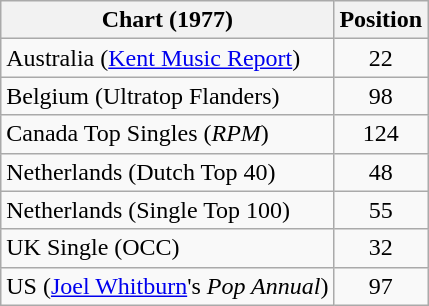<table class="wikitable sortable">
<tr>
<th>Chart (1977)</th>
<th>Position</th>
</tr>
<tr>
<td align="left">Australia (<a href='#'>Kent Music Report</a>)</td>
<td style="text-align:center;">22</td>
</tr>
<tr>
<td align="left">Belgium (Ultratop Flanders)</td>
<td style="text-align:center;">98</td>
</tr>
<tr>
<td align="left">Canada Top Singles (<em>RPM</em>)</td>
<td style="text-align:center;">124</td>
</tr>
<tr>
<td align="left">Netherlands (Dutch Top 40)</td>
<td style="text-align:center;">48</td>
</tr>
<tr>
<td align="left">Netherlands (Single Top 100)</td>
<td style="text-align:center;">55</td>
</tr>
<tr>
<td align="left">UK Single (OCC)</td>
<td style="text-align:center;">32</td>
</tr>
<tr>
<td>US (<a href='#'>Joel Whitburn</a>'s <em>Pop Annual</em>)</td>
<td style="text-align:center;">97</td>
</tr>
</table>
